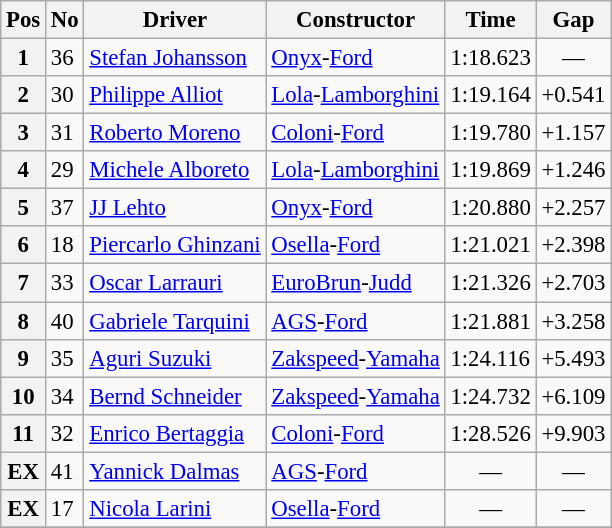<table class="wikitable sortable" style="font-size: 95%;">
<tr>
<th>Pos</th>
<th>No</th>
<th>Driver</th>
<th>Constructor</th>
<th>Time</th>
<th>Gap</th>
</tr>
<tr>
<th>1</th>
<td>36</td>
<td> <a href='#'>Stefan Johansson</a></td>
<td><a href='#'>Onyx</a>-<a href='#'>Ford</a></td>
<td>1:18.623</td>
<td align="center">—</td>
</tr>
<tr>
<th>2</th>
<td>30</td>
<td> <a href='#'>Philippe Alliot</a></td>
<td><a href='#'>Lola</a>-<a href='#'>Lamborghini</a></td>
<td>1:19.164</td>
<td>+0.541</td>
</tr>
<tr>
<th>3</th>
<td>31</td>
<td> <a href='#'>Roberto Moreno</a></td>
<td><a href='#'>Coloni</a>-<a href='#'>Ford</a></td>
<td>1:19.780</td>
<td>+1.157</td>
</tr>
<tr>
<th>4</th>
<td>29</td>
<td> <a href='#'>Michele Alboreto</a></td>
<td><a href='#'>Lola</a>-<a href='#'>Lamborghini</a></td>
<td>1:19.869</td>
<td>+1.246</td>
</tr>
<tr>
<th>5</th>
<td>37</td>
<td> <a href='#'>JJ Lehto</a></td>
<td><a href='#'>Onyx</a>-<a href='#'>Ford</a></td>
<td>1:20.880</td>
<td>+2.257</td>
</tr>
<tr>
<th>6</th>
<td>18</td>
<td> <a href='#'>Piercarlo Ghinzani</a></td>
<td><a href='#'>Osella</a>-<a href='#'>Ford</a></td>
<td>1:21.021</td>
<td>+2.398</td>
</tr>
<tr>
<th>7</th>
<td>33</td>
<td> <a href='#'>Oscar Larrauri</a></td>
<td><a href='#'>EuroBrun</a>-<a href='#'>Judd</a></td>
<td>1:21.326</td>
<td>+2.703</td>
</tr>
<tr>
<th>8</th>
<td>40</td>
<td> <a href='#'>Gabriele Tarquini</a></td>
<td><a href='#'>AGS</a>-<a href='#'>Ford</a></td>
<td>1:21.881</td>
<td>+3.258</td>
</tr>
<tr>
<th>9</th>
<td>35</td>
<td> <a href='#'>Aguri Suzuki</a></td>
<td><a href='#'>Zakspeed</a>-<a href='#'>Yamaha</a></td>
<td>1:24.116</td>
<td>+5.493</td>
</tr>
<tr>
<th>10</th>
<td>34</td>
<td> <a href='#'>Bernd Schneider</a></td>
<td><a href='#'>Zakspeed</a>-<a href='#'>Yamaha</a></td>
<td>1:24.732</td>
<td>+6.109</td>
</tr>
<tr>
<th>11</th>
<td>32</td>
<td> <a href='#'>Enrico Bertaggia</a></td>
<td><a href='#'>Coloni</a>-<a href='#'>Ford</a></td>
<td>1:28.526</td>
<td>+9.903</td>
</tr>
<tr>
<th>EX</th>
<td>41</td>
<td> <a href='#'>Yannick Dalmas</a></td>
<td><a href='#'>AGS</a>-<a href='#'>Ford</a></td>
<td align="center">—</td>
<td align="center">—</td>
</tr>
<tr>
<th>EX</th>
<td>17</td>
<td> <a href='#'>Nicola Larini</a></td>
<td><a href='#'>Osella</a>-<a href='#'>Ford</a></td>
<td align="center">—</td>
<td align="center">—</td>
</tr>
<tr>
</tr>
</table>
